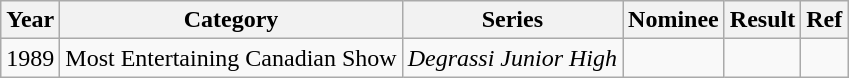<table class="wikitable">
<tr>
<th>Year</th>
<th>Category</th>
<th>Series</th>
<th>Nominee</th>
<th>Result</th>
<th>Ref</th>
</tr>
<tr>
<td>1989</td>
<td>Most Entertaining Canadian Show</td>
<td><em>Degrassi Junior High</em></td>
<td></td>
<td></td>
<td></td>
</tr>
</table>
